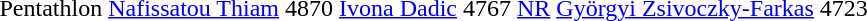<table>
<tr>
<td>Pentathlon <br></td>
<td><a href='#'>Nafissatou Thiam</a><br></td>
<td>4870 </td>
<td><a href='#'>Ivona Dadic</a><br></td>
<td>4767 <a href='#'>NR</a></td>
<td><a href='#'>Györgyi Zsivoczky-Farkas</a><br></td>
<td>4723 </td>
</tr>
</table>
